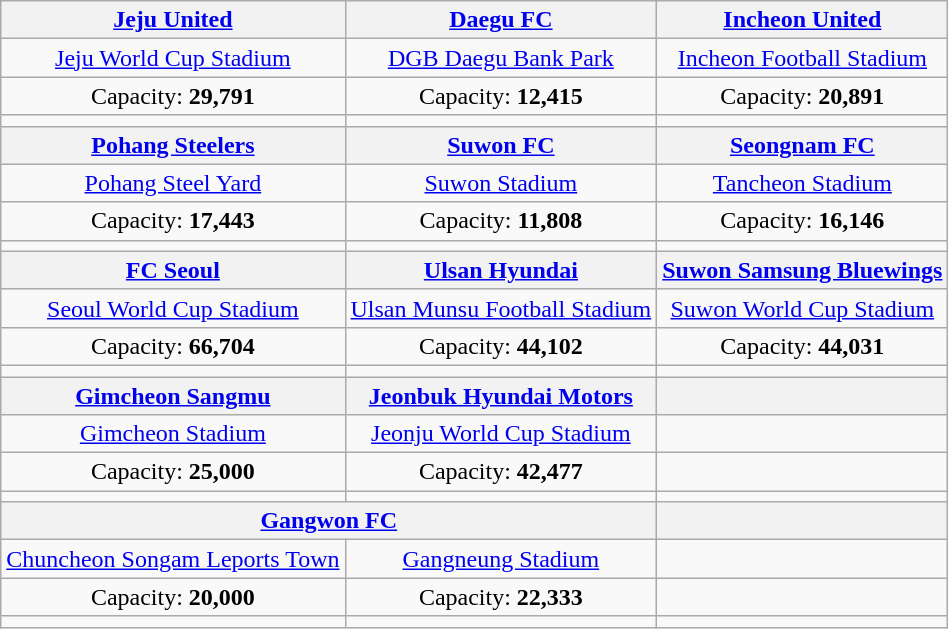<table class="wikitable" style="text-align:center">
<tr>
<th><a href='#'>Jeju United</a></th>
<th><a href='#'>Daegu FC</a></th>
<th><a href='#'>Incheon United</a></th>
</tr>
<tr>
<td><a href='#'>Jeju World Cup Stadium</a></td>
<td><a href='#'>DGB Daegu Bank Park</a></td>
<td><a href='#'>Incheon Football Stadium</a></td>
</tr>
<tr>
<td>Capacity: <strong>29,791</strong></td>
<td>Capacity: <strong>12,415</strong></td>
<td>Capacity: <strong>20,891</strong></td>
</tr>
<tr>
<td></td>
<td></td>
<td></td>
</tr>
<tr>
<th><a href='#'>Pohang Steelers</a></th>
<th><a href='#'>Suwon FC</a></th>
<th><a href='#'>Seongnam FC</a></th>
</tr>
<tr>
<td><a href='#'>Pohang Steel Yard</a></td>
<td><a href='#'>Suwon Stadium</a></td>
<td><a href='#'>Tancheon Stadium</a></td>
</tr>
<tr>
<td>Capacity: <strong>17,443</strong></td>
<td>Capacity: <strong>11,808</strong></td>
<td>Capacity: <strong>16,146</strong></td>
</tr>
<tr>
<td></td>
<td></td>
<td></td>
</tr>
<tr>
<th><a href='#'>FC Seoul</a></th>
<th><a href='#'>Ulsan Hyundai</a></th>
<th><a href='#'>Suwon Samsung Bluewings</a></th>
</tr>
<tr>
<td><a href='#'>Seoul World Cup Stadium</a></td>
<td><a href='#'>Ulsan Munsu Football Stadium</a></td>
<td><a href='#'>Suwon World Cup Stadium</a></td>
</tr>
<tr>
<td>Capacity: <strong>66,704</strong></td>
<td>Capacity: <strong>44,102</strong></td>
<td>Capacity: <strong>44,031</strong></td>
</tr>
<tr>
<td></td>
<td></td>
<td></td>
</tr>
<tr>
<th><a href='#'>Gimcheon Sangmu</a></th>
<th><a href='#'>Jeonbuk Hyundai Motors</a></th>
<th></th>
</tr>
<tr>
<td><a href='#'>Gimcheon Stadium</a></td>
<td><a href='#'>Jeonju World Cup Stadium</a></td>
<td></td>
</tr>
<tr>
<td>Capacity: <strong>25,000</strong></td>
<td>Capacity: <strong>42,477</strong></td>
<td></td>
</tr>
<tr>
<td></td>
<td></td>
<td></td>
</tr>
<tr>
<th colspan="2"><a href='#'>Gangwon FC</a></th>
<th></th>
</tr>
<tr>
<td><a href='#'>Chuncheon Songam Leports Town</a></td>
<td><a href='#'>Gangneung Stadium</a></td>
<td></td>
</tr>
<tr>
<td>Capacity: <strong>20,000</strong></td>
<td>Capacity: <strong>22,333</strong></td>
<td></td>
</tr>
<tr>
<td></td>
<td></td>
<td></td>
</tr>
</table>
